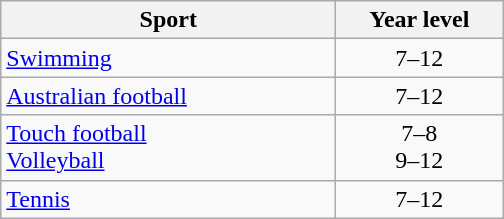<table class="wikitable">
<tr>
<th style="width:13.5em;">Sport</th>
<th style="width:6.5em;">Year level</th>
</tr>
<tr>
<td><a href='#'>Swimming</a></td>
<td align=center>7–12</td>
</tr>
<tr>
<td><a href='#'>Australian football</a></td>
<td align=center>7–12</td>
</tr>
<tr>
<td><a href='#'>Touch football</a> <br> <a href='#'>Volleyball</a></td>
<td align=center>7–8 <br> 9–12</td>
</tr>
<tr>
<td><a href='#'>Tennis</a></td>
<td align=center>7–12</td>
</tr>
</table>
